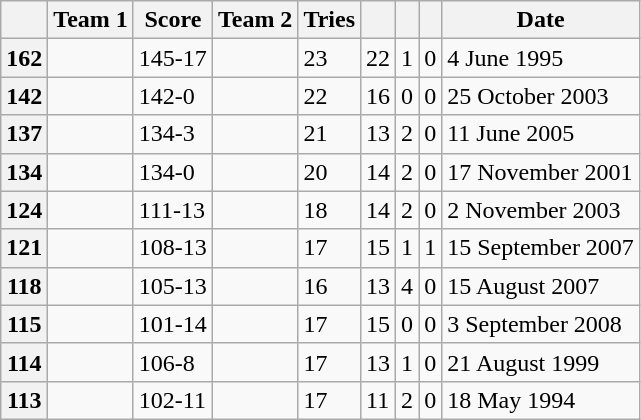<table class="wikitable sortable">
<tr>
<th></th>
<th>Team 1</th>
<th>Score</th>
<th>Team 2</th>
<th>Tries</th>
<th></th>
<th></th>
<th></th>
<th>Date</th>
</tr>
<tr>
<th>162</th>
<td></td>
<td>145-17</td>
<td></td>
<td>23</td>
<td>22</td>
<td>1</td>
<td>0</td>
<td>4 June 1995</td>
</tr>
<tr>
<th>142</th>
<td></td>
<td>142-0</td>
<td></td>
<td>22</td>
<td>16</td>
<td>0</td>
<td>0</td>
<td>25 October 2003</td>
</tr>
<tr>
<th>137</th>
<td></td>
<td>134-3</td>
<td></td>
<td>21</td>
<td>13</td>
<td>2</td>
<td>0</td>
<td>11 June 2005</td>
</tr>
<tr>
<th>134</th>
<td></td>
<td>134-0</td>
<td></td>
<td>20</td>
<td>14</td>
<td>2</td>
<td>0</td>
<td>17 November 2001</td>
</tr>
<tr>
<th>124</th>
<td></td>
<td>111-13</td>
<td></td>
<td>18</td>
<td>14</td>
<td>2</td>
<td>0</td>
<td>2 November 2003</td>
</tr>
<tr>
<th>121</th>
<td></td>
<td>108-13</td>
<td></td>
<td>17</td>
<td>15</td>
<td>1</td>
<td>1</td>
<td>15 September 2007</td>
</tr>
<tr>
<th>118</th>
<td></td>
<td>105-13</td>
<td></td>
<td>16</td>
<td>13</td>
<td>4</td>
<td>0</td>
<td>15 August 2007</td>
</tr>
<tr>
<th>115</th>
<td></td>
<td>101-14</td>
<td></td>
<td>17</td>
<td>15</td>
<td>0</td>
<td>0</td>
<td>3 September 2008</td>
</tr>
<tr>
<th>114</th>
<td></td>
<td>106-8</td>
<td></td>
<td>17</td>
<td>13</td>
<td>1</td>
<td>0</td>
<td>21 August 1999</td>
</tr>
<tr>
<th>113</th>
<td></td>
<td>102-11</td>
<td></td>
<td>17</td>
<td>11</td>
<td>2</td>
<td>0</td>
<td>18 May 1994</td>
</tr>
</table>
